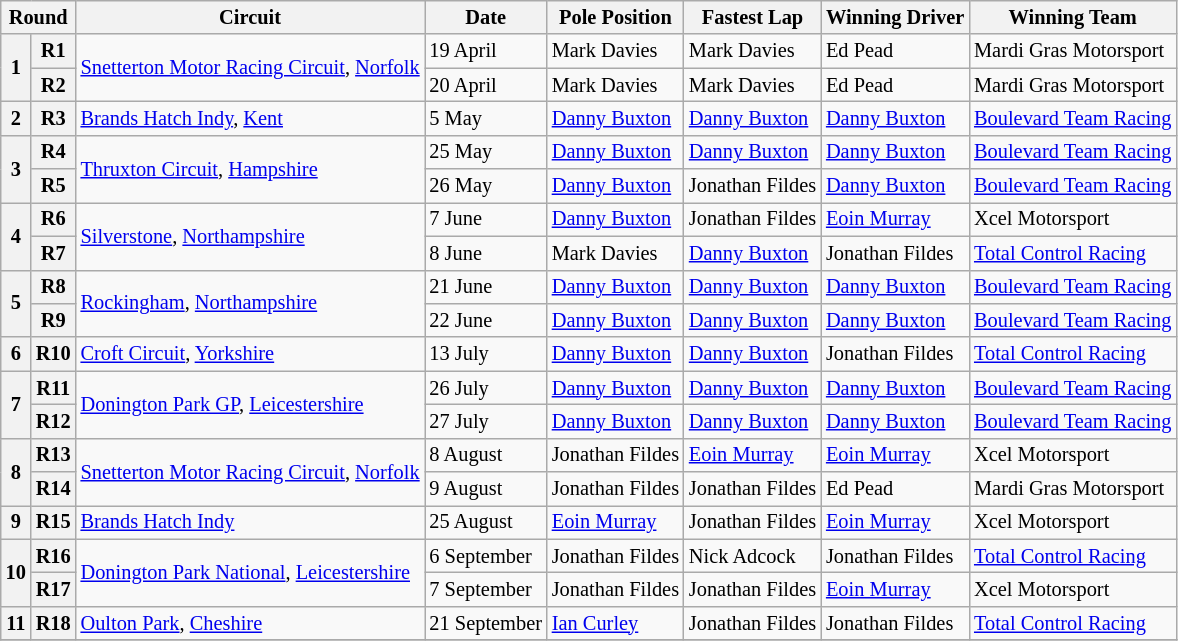<table class="wikitable" style="font-size: 85%">
<tr>
<th colspan=2>Round</th>
<th>Circuit</th>
<th>Date</th>
<th>Pole Position</th>
<th>Fastest Lap</th>
<th>Winning Driver</th>
<th>Winning Team</th>
</tr>
<tr>
<th rowspan=2>1</th>
<th>R1</th>
<td rowspan=2><a href='#'>Snetterton Motor Racing Circuit</a>, <a href='#'>Norfolk</a></td>
<td>19 April</td>
<td> Mark Davies</td>
<td> Mark Davies</td>
<td> Ed Pead</td>
<td>Mardi Gras Motorsport</td>
</tr>
<tr>
<th>R2</th>
<td>20 April</td>
<td> Mark Davies</td>
<td> Mark Davies</td>
<td> Ed Pead</td>
<td>Mardi Gras Motorsport</td>
</tr>
<tr>
<th>2</th>
<th>R3</th>
<td><a href='#'>Brands Hatch Indy</a>, <a href='#'>Kent</a></td>
<td>5 May</td>
<td> <a href='#'>Danny Buxton</a></td>
<td> <a href='#'>Danny Buxton</a></td>
<td> <a href='#'>Danny Buxton</a></td>
<td><a href='#'>Boulevard Team Racing</a></td>
</tr>
<tr>
<th rowspan=2>3</th>
<th>R4</th>
<td rowspan=2><a href='#'>Thruxton Circuit</a>, <a href='#'>Hampshire</a></td>
<td>25 May</td>
<td> <a href='#'>Danny Buxton</a></td>
<td> <a href='#'>Danny Buxton</a></td>
<td> <a href='#'>Danny Buxton</a></td>
<td><a href='#'>Boulevard Team Racing</a></td>
</tr>
<tr>
<th>R5</th>
<td>26 May</td>
<td> <a href='#'>Danny Buxton</a></td>
<td> Jonathan Fildes</td>
<td> <a href='#'>Danny Buxton</a></td>
<td><a href='#'>Boulevard Team Racing</a></td>
</tr>
<tr>
<th rowspan=2>4</th>
<th>R6</th>
<td rowspan=2><a href='#'>Silverstone</a>, <a href='#'>Northampshire</a></td>
<td>7 June</td>
<td> <a href='#'>Danny Buxton</a></td>
<td> Jonathan Fildes</td>
<td> <a href='#'>Eoin Murray</a></td>
<td>Xcel Motorsport</td>
</tr>
<tr>
<th>R7</th>
<td>8 June</td>
<td> Mark Davies</td>
<td> <a href='#'>Danny Buxton</a></td>
<td> Jonathan Fildes</td>
<td><a href='#'>Total Control Racing</a></td>
</tr>
<tr>
<th rowspan=2>5</th>
<th>R8</th>
<td rowspan=2><a href='#'>Rockingham</a>, <a href='#'>Northampshire</a></td>
<td>21 June</td>
<td> <a href='#'>Danny Buxton</a></td>
<td> <a href='#'>Danny Buxton</a></td>
<td> <a href='#'>Danny Buxton</a></td>
<td><a href='#'>Boulevard Team Racing</a></td>
</tr>
<tr>
<th>R9</th>
<td>22 June</td>
<td> <a href='#'>Danny Buxton</a></td>
<td> <a href='#'>Danny Buxton</a></td>
<td> <a href='#'>Danny Buxton</a></td>
<td><a href='#'>Boulevard Team Racing</a></td>
</tr>
<tr>
<th>6</th>
<th>R10</th>
<td><a href='#'>Croft Circuit</a>, <a href='#'>Yorkshire</a></td>
<td>13 July</td>
<td> <a href='#'>Danny Buxton</a></td>
<td> <a href='#'>Danny Buxton</a></td>
<td> Jonathan Fildes</td>
<td><a href='#'>Total Control Racing</a></td>
</tr>
<tr>
<th rowspan=2>7</th>
<th>R11</th>
<td rowspan=2><a href='#'>Donington Park GP</a>, <a href='#'>Leicestershire</a></td>
<td>26 July</td>
<td> <a href='#'>Danny Buxton</a></td>
<td> <a href='#'>Danny Buxton</a></td>
<td> <a href='#'>Danny Buxton</a></td>
<td><a href='#'>Boulevard Team Racing</a></td>
</tr>
<tr>
<th>R12</th>
<td>27 July</td>
<td> <a href='#'>Danny Buxton</a></td>
<td> <a href='#'>Danny Buxton</a></td>
<td> <a href='#'>Danny Buxton</a></td>
<td><a href='#'>Boulevard Team Racing</a></td>
</tr>
<tr>
<th rowspan=2>8</th>
<th>R13</th>
<td rowspan=2><a href='#'>Snetterton Motor Racing Circuit</a>, <a href='#'>Norfolk</a></td>
<td>8 August</td>
<td> Jonathan Fildes</td>
<td> <a href='#'>Eoin Murray</a></td>
<td> <a href='#'>Eoin Murray</a></td>
<td>Xcel Motorsport</td>
</tr>
<tr>
<th>R14</th>
<td>9 August</td>
<td> Jonathan Fildes</td>
<td> Jonathan Fildes</td>
<td> Ed Pead</td>
<td>Mardi Gras Motorsport</td>
</tr>
<tr>
<th>9</th>
<th>R15</th>
<td><a href='#'>Brands Hatch Indy</a></td>
<td>25 August</td>
<td> <a href='#'>Eoin Murray</a></td>
<td> Jonathan Fildes</td>
<td> <a href='#'>Eoin Murray</a></td>
<td>Xcel Motorsport</td>
</tr>
<tr>
<th rowspan=2>10</th>
<th>R16</th>
<td rowspan=2><a href='#'>Donington Park National</a>, <a href='#'>Leicestershire</a></td>
<td>6 September</td>
<td> Jonathan Fildes</td>
<td> Nick Adcock</td>
<td> Jonathan Fildes</td>
<td><a href='#'>Total Control Racing</a></td>
</tr>
<tr>
<th>R17</th>
<td>7 September</td>
<td> Jonathan Fildes</td>
<td> Jonathan Fildes</td>
<td> <a href='#'>Eoin Murray</a></td>
<td>Xcel Motorsport</td>
</tr>
<tr>
<th>11</th>
<th>R18</th>
<td><a href='#'>Oulton Park</a>, <a href='#'>Cheshire</a></td>
<td>21 September</td>
<td> <a href='#'>Ian Curley</a></td>
<td> Jonathan Fildes</td>
<td> Jonathan Fildes</td>
<td><a href='#'>Total Control Racing</a></td>
</tr>
<tr>
</tr>
</table>
